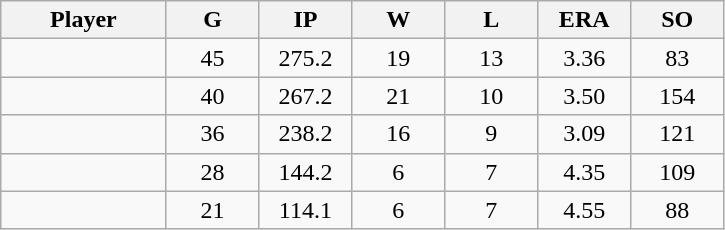<table class="wikitable sortable">
<tr>
<th bgcolor="#DDDDFF" width="16%">Player</th>
<th bgcolor="#DDDDFF" width="9%">G</th>
<th bgcolor="#DDDDFF" width="9%">IP</th>
<th bgcolor="#DDDDFF" width="9%">W</th>
<th bgcolor="#DDDDFF" width="9%">L</th>
<th bgcolor="#DDDDFF" width="9%">ERA</th>
<th bgcolor="#DDDDFF" width="9%">SO</th>
</tr>
<tr align="center">
<td></td>
<td>45</td>
<td>275.2</td>
<td>19</td>
<td>13</td>
<td>3.36</td>
<td>83</td>
</tr>
<tr align="center">
<td></td>
<td>40</td>
<td>267.2</td>
<td>21</td>
<td>10</td>
<td>3.50</td>
<td>154</td>
</tr>
<tr align="center">
<td></td>
<td>36</td>
<td>238.2</td>
<td>16</td>
<td>9</td>
<td>3.09</td>
<td>121</td>
</tr>
<tr align="center">
<td></td>
<td>28</td>
<td>144.2</td>
<td>6</td>
<td>7</td>
<td>4.35</td>
<td>109</td>
</tr>
<tr align="center">
<td></td>
<td>21</td>
<td>114.1</td>
<td>6</td>
<td>7</td>
<td>4.55</td>
<td>88</td>
</tr>
</table>
